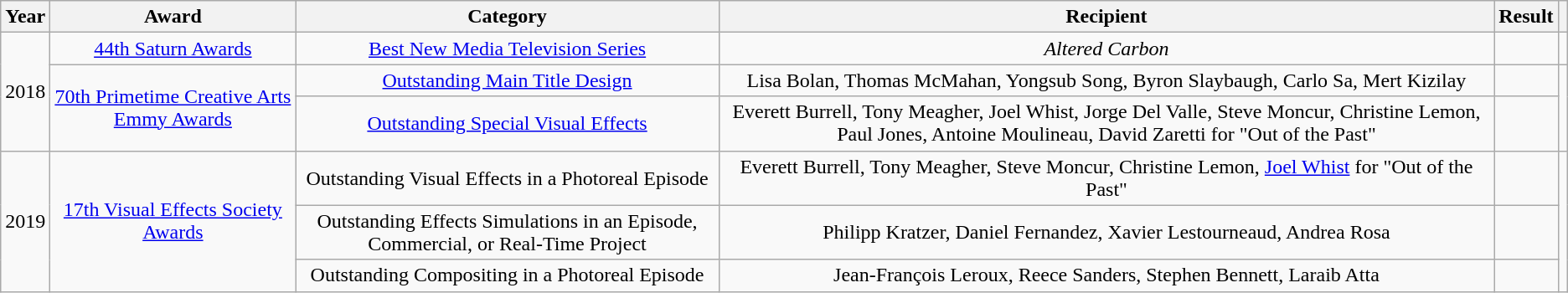<table class="wikitable sortable plainrowheaders" style="text-align:center;">
<tr>
<th scope="col">Year</th>
<th scope="col">Award</th>
<th scope="col">Category</th>
<th scope="col">Recipient</th>
<th scope="col">Result</th>
<th scope="col" class="unsortable"></th>
</tr>
<tr>
<td rowspan="3">2018</td>
<td><a href='#'>44th Saturn Awards</a></td>
<td><a href='#'>Best New Media Television Series</a></td>
<td><em>Altered Carbon</em></td>
<td></td>
<td style="text-align:center;"></td>
</tr>
<tr>
<td rowspan="2"><a href='#'>70th Primetime Creative Arts Emmy Awards</a></td>
<td><a href='#'>Outstanding Main Title Design</a></td>
<td>Lisa Bolan, Thomas McMahan, Yongsub Song, Byron Slaybaugh, Carlo Sa, Mert Kizilay</td>
<td></td>
<td style="text-align:center;" rowspan="2"></td>
</tr>
<tr>
<td><a href='#'>Outstanding Special Visual Effects</a></td>
<td>Everett Burrell, Tony Meagher, Joel Whist, Jorge Del Valle, Steve Moncur, Christine Lemon, Paul Jones, Antoine Moulineau, David Zaretti for "Out of the Past"</td>
<td></td>
</tr>
<tr>
<td rowspan="3">2019</td>
<td rowspan="3"><a href='#'>17th Visual Effects Society Awards</a></td>
<td>Outstanding Visual Effects in a Photoreal Episode</td>
<td>Everett Burrell, Tony Meagher, Steve Moncur, Christine Lemon, <a href='#'>Joel Whist</a> for "Out of the Past"</td>
<td></td>
<td rowspan="3"style="text-align:center;"></td>
</tr>
<tr>
<td>Outstanding Effects Simulations in an Episode, Commercial, or Real-Time Project</td>
<td>Philipp Kratzer, Daniel Fernandez, Xavier Lestourneaud, Andrea Rosa</td>
<td></td>
</tr>
<tr>
<td>Outstanding Compositing in a Photoreal Episode</td>
<td>Jean-François Leroux, Reece Sanders, Stephen Bennett, Laraib Atta</td>
<td></td>
</tr>
</table>
